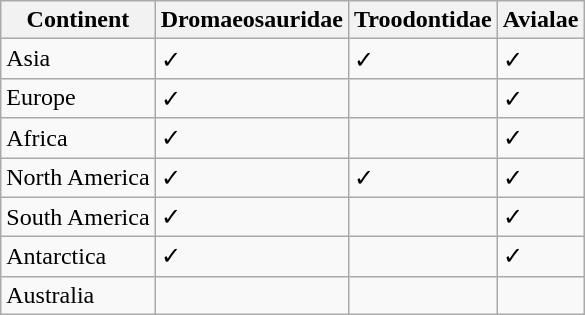<table class="wikitable">
<tr>
<th>Continent</th>
<th>Dromaeosauridae</th>
<th>Troodontidae</th>
<th>Avialae</th>
</tr>
<tr>
<td>Asia</td>
<td>✓</td>
<td>✓</td>
<td>✓</td>
</tr>
<tr>
<td>Europe</td>
<td>✓</td>
<td></td>
<td>✓</td>
</tr>
<tr>
<td>Africa</td>
<td>✓</td>
<td></td>
<td>✓</td>
</tr>
<tr>
<td>North America</td>
<td>✓</td>
<td>✓</td>
<td>✓</td>
</tr>
<tr>
<td>South America</td>
<td>✓</td>
<td></td>
<td>✓</td>
</tr>
<tr>
<td>Antarctica</td>
<td>✓</td>
<td></td>
<td>✓</td>
</tr>
<tr>
<td>Australia</td>
<td></td>
<td></td>
<td></td>
</tr>
</table>
